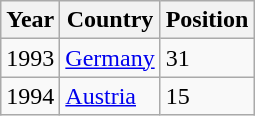<table class="wikitable">
<tr>
<th>Year</th>
<th>Country</th>
<th>Position</th>
</tr>
<tr>
<td>1993</td>
<td><a href='#'>Germany</a></td>
<td>31</td>
</tr>
<tr>
<td>1994</td>
<td><a href='#'>Austria</a></td>
<td>15</td>
</tr>
</table>
